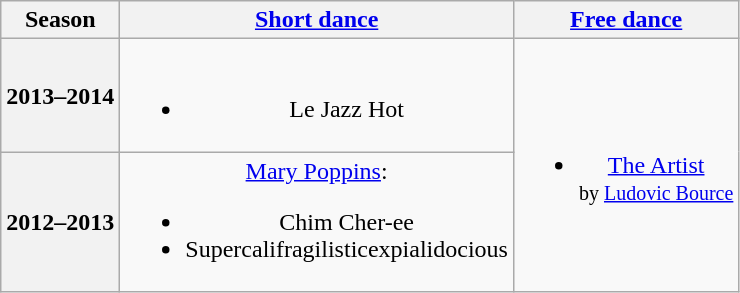<table class="wikitable" style="text-align:center">
<tr>
<th>Season</th>
<th><a href='#'>Short dance</a></th>
<th><a href='#'>Free dance</a></th>
</tr>
<tr>
<th>2013–2014 <br> </th>
<td><br><ul><li>Le Jazz Hot</li></ul></td>
<td rowspan=2><br><ul><li><a href='#'>The Artist</a> <br><small> by <a href='#'>Ludovic Bource</a> </small></li></ul></td>
</tr>
<tr>
<th>2012–2013 <br> </th>
<td><a href='#'>Mary Poppins</a>:<br><ul><li>Chim Cher-ee</li><li>Supercalifragilisticexpialidocious</li></ul></td>
</tr>
</table>
